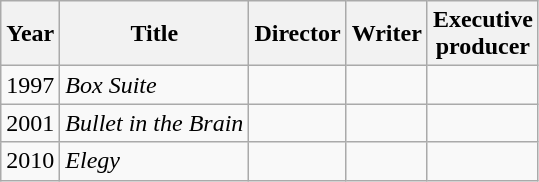<table class="wikitable plainrowheaders">
<tr>
<th>Year</th>
<th>Title</th>
<th>Director</th>
<th>Writer</th>
<th>Executive<br>producer</th>
</tr>
<tr>
<td>1997</td>
<td><em>Box Suite</em></td>
<td></td>
<td></td>
<td></td>
</tr>
<tr>
<td>2001</td>
<td><em>Bullet in the Brain</em></td>
<td></td>
<td></td>
<td></td>
</tr>
<tr>
<td>2010</td>
<td><em>Elegy</em></td>
<td></td>
<td></td>
<td></td>
</tr>
</table>
